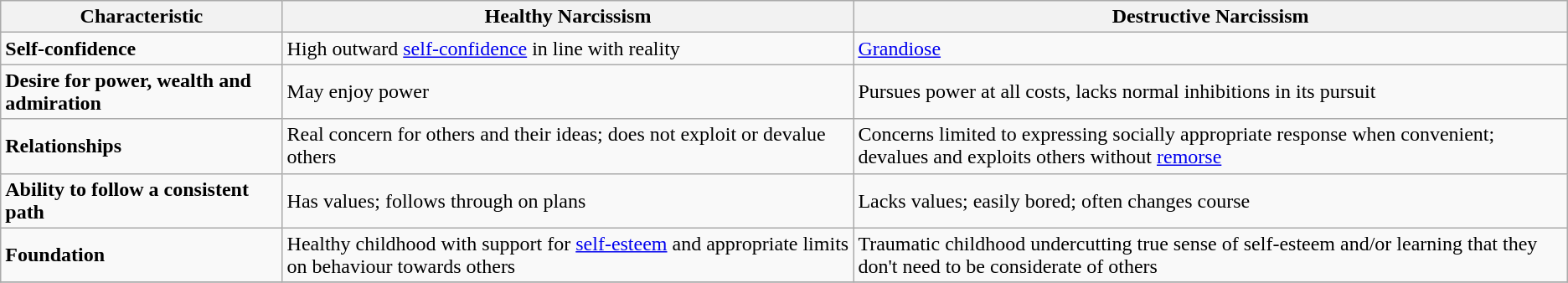<table class="wikitable">
<tr>
<th>Characteristic</th>
<th>Healthy Narcissism</th>
<th>Destructive Narcissism</th>
</tr>
<tr>
<td><strong>Self-confidence</strong></td>
<td>High outward <a href='#'>self-confidence</a> in line with reality</td>
<td><a href='#'>Grandiose</a></td>
</tr>
<tr>
<td><strong>Desire for power, wealth and admiration</strong></td>
<td>May enjoy power</td>
<td>Pursues power at all costs, lacks normal inhibitions in its pursuit</td>
</tr>
<tr>
<td><strong>Relationships</strong></td>
<td>Real concern for others and their ideas; does not exploit or devalue others</td>
<td>Concerns limited to expressing socially appropriate response when convenient; devalues and exploits others without <a href='#'>remorse</a></td>
</tr>
<tr>
<td><strong>Ability to follow a consistent path</strong></td>
<td>Has values; follows through on plans</td>
<td>Lacks values; easily bored; often changes course</td>
</tr>
<tr>
<td><strong>Foundation</strong></td>
<td>Healthy childhood with support for <a href='#'>self-esteem</a> and appropriate limits on behaviour towards others</td>
<td>Traumatic childhood undercutting true sense of self-esteem and/or learning that they don't need to be considerate of others</td>
</tr>
<tr>
</tr>
</table>
